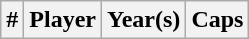<table class="wikitable sortable">
<tr>
<th width=>#</th>
<th width=>Player</th>
<th width=>Year(s)</th>
<th width=>Caps<br></th>
</tr>
</table>
